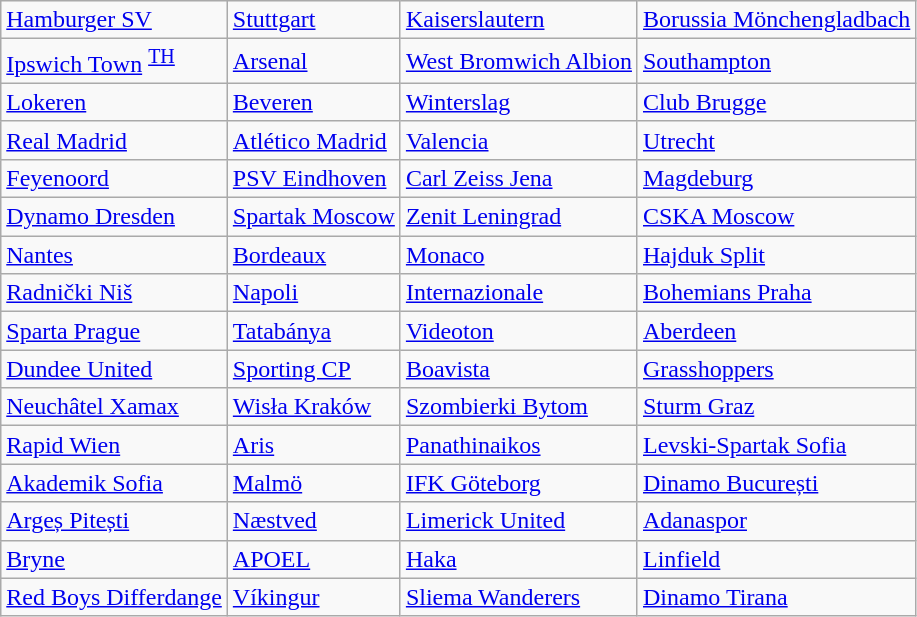<table class="wikitable">
<tr>
<td> <a href='#'>Hamburger SV</a> </td>
<td> <a href='#'>Stuttgart</a> </td>
<td> <a href='#'>Kaiserslautern</a> </td>
<td> <a href='#'>Borussia Mönchengladbach</a> </td>
</tr>
<tr>
<td> <a href='#'>Ipswich Town</a> <sup><a href='#'>TH</a></sup></td>
<td> <a href='#'>Arsenal</a> </td>
<td> <a href='#'>West Bromwich Albion</a> </td>
<td> <a href='#'>Southampton</a> </td>
</tr>
<tr>
<td> <a href='#'>Lokeren</a> </td>
<td> <a href='#'>Beveren</a> </td>
<td> <a href='#'>Winterslag</a> </td>
<td> <a href='#'>Club Brugge</a> </td>
</tr>
<tr>
<td> <a href='#'>Real Madrid</a> </td>
<td> <a href='#'>Atlético Madrid</a> </td>
<td> <a href='#'>Valencia</a> </td>
<td> <a href='#'>Utrecht</a> </td>
</tr>
<tr>
<td> <a href='#'>Feyenoord</a> </td>
<td> <a href='#'>PSV Eindhoven</a> </td>
<td> <a href='#'>Carl Zeiss Jena</a> </td>
<td> <a href='#'>Magdeburg</a> </td>
</tr>
<tr>
<td> <a href='#'>Dynamo Dresden</a> </td>
<td> <a href='#'>Spartak Moscow</a> </td>
<td> <a href='#'>Zenit Leningrad</a> </td>
<td> <a href='#'>CSKA Moscow</a> </td>
</tr>
<tr>
<td> <a href='#'>Nantes</a> </td>
<td> <a href='#'>Bordeaux</a> </td>
<td> <a href='#'>Monaco</a> </td>
<td> <a href='#'>Hajduk Split</a> </td>
</tr>
<tr>
<td> <a href='#'>Radnički Niš</a> </td>
<td> <a href='#'>Napoli</a> </td>
<td> <a href='#'>Internazionale</a> </td>
<td> <a href='#'>Bohemians Praha</a> </td>
</tr>
<tr>
<td> <a href='#'>Sparta Prague</a> </td>
<td> <a href='#'>Tatabánya</a> </td>
<td> <a href='#'>Videoton</a> </td>
<td> <a href='#'>Aberdeen</a> </td>
</tr>
<tr>
<td> <a href='#'>Dundee United</a> </td>
<td> <a href='#'>Sporting CP</a> </td>
<td> <a href='#'>Boavista</a> </td>
<td> <a href='#'>Grasshoppers</a> </td>
</tr>
<tr>
<td> <a href='#'>Neuchâtel Xamax</a> </td>
<td> <a href='#'>Wisła Kraków</a> </td>
<td> <a href='#'>Szombierki Bytom</a> </td>
<td> <a href='#'>Sturm Graz</a> </td>
</tr>
<tr>
<td> <a href='#'>Rapid Wien</a> </td>
<td> <a href='#'>Aris</a> </td>
<td> <a href='#'>Panathinaikos</a> </td>
<td> <a href='#'>Levski-Spartak Sofia</a> </td>
</tr>
<tr>
<td> <a href='#'>Akademik Sofia</a> </td>
<td> <a href='#'>Malmö</a> </td>
<td> <a href='#'>IFK Göteborg</a> </td>
<td> <a href='#'>Dinamo București</a> </td>
</tr>
<tr>
<td> <a href='#'>Argeș Pitești</a> </td>
<td> <a href='#'>Næstved</a> </td>
<td> <a href='#'>Limerick United</a> </td>
<td> <a href='#'>Adanaspor</a> </td>
</tr>
<tr>
<td> <a href='#'>Bryne</a> </td>
<td> <a href='#'>APOEL</a> </td>
<td> <a href='#'>Haka</a> </td>
<td> <a href='#'>Linfield</a> </td>
</tr>
<tr>
<td> <a href='#'>Red Boys Differdange</a> </td>
<td> <a href='#'>Víkingur</a> </td>
<td> <a href='#'>Sliema Wanderers</a> </td>
<td> <a href='#'>Dinamo Tirana</a> </td>
</tr>
</table>
